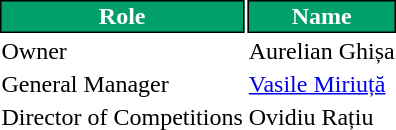<table class="toccolours">
<tr>
<th style="background:#009F6B;color:#FFFFFF;border:1px solid #000000;">Role</th>
<th style="background:#009F6B;color:#FFFFFF;border:1px solid #000000;">Name</th>
</tr>
<tr>
<td>Owner</td>
<td> Aurelian Ghișa</td>
</tr>
<tr>
<td>General Manager</td>
<td> <a href='#'>Vasile Miriuță</a></td>
</tr>
<tr>
<td>Director of Competitions</td>
<td> Ovidiu Rațiu</td>
</tr>
</table>
